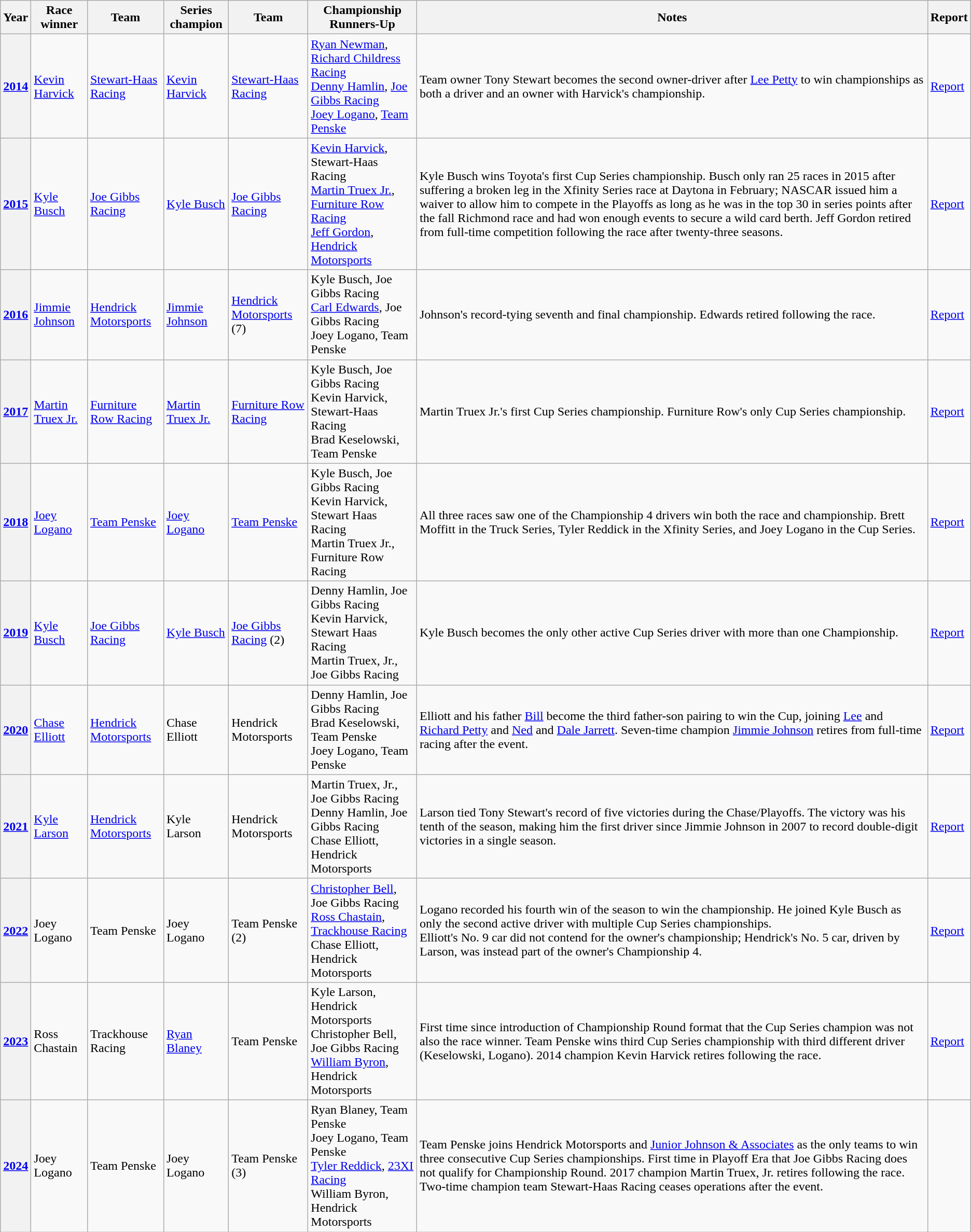<table class="wikitable">
<tr>
<th>Year</th>
<th>Race winner</th>
<th>Team</th>
<th>Series champion</th>
<th>Team</th>
<th>Championship Runners-Up</th>
<th>Notes</th>
<th>Report</th>
</tr>
<tr>
<th><a href='#'>2014</a></th>
<td><a href='#'>Kevin Harvick</a></td>
<td><a href='#'>Stewart-Haas Racing</a></td>
<td><a href='#'>Kevin Harvick</a></td>
<td><a href='#'>Stewart-Haas Racing</a></td>
<td><a href='#'>Ryan Newman</a>, <a href='#'>Richard Childress Racing</a><br><a href='#'>Denny Hamlin</a>, <a href='#'>Joe Gibbs Racing</a><br><a href='#'>Joey Logano</a>, <a href='#'>Team Penske</a></td>
<td>Team owner Tony Stewart becomes the second owner-driver after <a href='#'>Lee Petty</a> to win championships as both a driver and an owner with Harvick's championship.</td>
<td><a href='#'>Report</a></td>
</tr>
<tr>
<th><a href='#'>2015</a></th>
<td><a href='#'>Kyle Busch</a></td>
<td><a href='#'>Joe Gibbs Racing</a></td>
<td><a href='#'>Kyle Busch</a></td>
<td><a href='#'>Joe Gibbs Racing</a></td>
<td><a href='#'>Kevin Harvick</a>, Stewart-Haas Racing <br><a href='#'>Martin Truex Jr.</a>, <a href='#'>Furniture Row Racing</a><br><a href='#'>Jeff Gordon</a>, <a href='#'>Hendrick Motorsports</a></td>
<td>Kyle Busch wins Toyota's first Cup Series championship. Busch only ran 25 races in 2015 after suffering a broken leg in the Xfinity Series race at Daytona in February; NASCAR issued him a waiver to allow him to compete in the Playoffs as long as he was in the top 30 in series points after the fall Richmond race and had won enough events to secure a wild card berth. Jeff Gordon retired from full-time competition following the race after twenty-three seasons.</td>
<td><a href='#'>Report</a></td>
</tr>
<tr>
<th><a href='#'>2016</a></th>
<td><a href='#'>Jimmie Johnson</a></td>
<td><a href='#'>Hendrick Motorsports</a></td>
<td><a href='#'>Jimmie Johnson</a></td>
<td><a href='#'>Hendrick Motorsports</a> (7)</td>
<td>Kyle Busch, Joe Gibbs Racing <br><a href='#'>Carl Edwards</a>, Joe Gibbs Racing <br>Joey Logano, Team Penske</td>
<td>Johnson's record-tying seventh and final championship. Edwards retired following the race.</td>
<td><a href='#'>Report</a></td>
</tr>
<tr>
<th><a href='#'>2017</a></th>
<td><a href='#'>Martin Truex Jr.</a></td>
<td><a href='#'>Furniture Row Racing</a></td>
<td><a href='#'>Martin Truex Jr.</a></td>
<td><a href='#'>Furniture Row Racing</a></td>
<td>Kyle Busch, Joe Gibbs Racing <br>Kevin Harvick, Stewart-Haas Racing <br>Brad Keselowski, Team Penske</td>
<td>Martin Truex Jr.'s first Cup Series championship. Furniture Row's only Cup Series championship.</td>
<td><a href='#'>Report</a></td>
</tr>
<tr>
<th><a href='#'>2018</a></th>
<td><a href='#'>Joey Logano</a></td>
<td><a href='#'>Team Penske</a></td>
<td><a href='#'>Joey Logano</a></td>
<td><a href='#'>Team Penske</a></td>
<td>Kyle Busch, Joe Gibbs Racing <br> Kevin Harvick, Stewart Haas Racing <br> Martin Truex Jr., Furniture Row Racing</td>
<td>All three races saw one of the Championship 4 drivers win both the race and championship. Brett Moffitt in the Truck Series, Tyler Reddick in the Xfinity Series, and Joey Logano in the Cup Series.</td>
<td><a href='#'>Report</a></td>
</tr>
<tr>
<th><a href='#'>2019</a></th>
<td><a href='#'>Kyle Busch</a></td>
<td><a href='#'>Joe Gibbs Racing</a></td>
<td><a href='#'>Kyle Busch</a></td>
<td><a href='#'>Joe Gibbs Racing</a> (2)</td>
<td>Denny Hamlin, Joe Gibbs Racing<br>Kevin Harvick, Stewart Haas Racing<br>Martin Truex, Jr., Joe Gibbs Racing</td>
<td>Kyle Busch becomes the only other active Cup Series driver with more than one Championship.</td>
<td><a href='#'>Report</a></td>
</tr>
<tr>
<th><a href='#'>2020</a></th>
<td><a href='#'>Chase Elliott</a></td>
<td><a href='#'>Hendrick Motorsports</a></td>
<td>Chase Elliott</td>
<td>Hendrick Motorsports</td>
<td>Denny Hamlin, Joe Gibbs Racing<br>Brad Keselowski, Team Penske<br>Joey Logano, Team Penske</td>
<td>Elliott and his father <a href='#'>Bill</a> become the third father-son pairing to win the Cup, joining <a href='#'>Lee</a> and <a href='#'>Richard Petty</a> and <a href='#'>Ned</a> and <a href='#'>Dale Jarrett</a>. Seven-time champion <a href='#'>Jimmie Johnson</a> retires from full-time racing after the event.</td>
<td><a href='#'>Report</a></td>
</tr>
<tr>
<th><a href='#'>2021</a></th>
<td><a href='#'>Kyle Larson</a></td>
<td><a href='#'>Hendrick Motorsports</a></td>
<td>Kyle Larson</td>
<td>Hendrick Motorsports</td>
<td>Martin Truex, Jr., Joe Gibbs Racing<br>Denny Hamlin, Joe Gibbs Racing<br>Chase Elliott, Hendrick Motorsports</td>
<td>Larson tied Tony Stewart's record of five victories during the Chase/Playoffs. The victory was his tenth of the season, making him the first driver since Jimmie Johnson in 2007 to record double-digit victories in a single season.</td>
<td><a href='#'>Report</a></td>
</tr>
<tr>
<th><a href='#'>2022</a></th>
<td>Joey Logano</td>
<td>Team Penske</td>
<td>Joey Logano</td>
<td>Team Penske (2)</td>
<td><a href='#'>Christopher Bell</a>, Joe Gibbs Racing<br><a href='#'>Ross Chastain</a>, <a href='#'>Trackhouse Racing</a><br>Chase Elliott, Hendrick Motorsports</td>
<td>Logano recorded his fourth win of the season to win the championship. He joined Kyle Busch as only the second active driver with multiple Cup Series championships.<br>Elliott's No. 9 car did not contend for the owner's championship; Hendrick's No. 5 car, driven by Larson, was instead part of the owner's Championship 4.</td>
<td><a href='#'>Report</a></td>
</tr>
<tr>
<th><a href='#'>2023</a></th>
<td>Ross Chastain</td>
<td>Trackhouse Racing</td>
<td><a href='#'>Ryan Blaney</a></td>
<td>Team Penske</td>
<td>Kyle Larson, Hendrick Motorsports<br>Christopher Bell, Joe Gibbs Racing<br><a href='#'>William Byron</a>, Hendrick Motorsports</td>
<td>First time since introduction of Championship Round format that the Cup Series champion was not also the race winner. Team Penske wins third Cup Series championship with third different driver (Keselowski, Logano). 2014 champion Kevin Harvick retires following the race.</td>
<td><a href='#'>Report</a></td>
</tr>
<tr>
<th><a href='#'>2024</a></th>
<td>Joey Logano</td>
<td>Team Penske</td>
<td>Joey Logano</td>
<td>Team Penske (3)</td>
<td>Ryan Blaney, Team Penske<br>Joey Logano, Team Penske<br><a href='#'>Tyler Reddick</a>, <a href='#'>23XI Racing</a><br>William Byron, Hendrick Motorsports</td>
<td>Team Penske joins Hendrick Motorsports and <a href='#'>Junior Johnson & Associates</a> as the only teams to win three consecutive Cup Series championships. First time in Playoff Era that Joe Gibbs Racing does not qualify for Championship Round. 2017 champion Martin Truex, Jr. retires following the race. Two-time champion team Stewart-Haas Racing ceases operations after the event.</td>
<td></td>
</tr>
</table>
